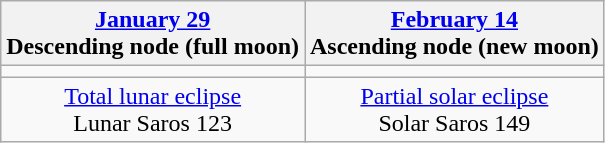<table class="wikitable">
<tr>
<th><a href='#'>January 29</a><br>Descending node (full moon)</th>
<th><a href='#'>February 14</a><br>Ascending node (new moon)<br></th>
</tr>
<tr>
<td></td>
<td></td>
</tr>
<tr align=center>
<td><a href='#'>Total lunar eclipse</a><br>Lunar Saros 123</td>
<td><a href='#'>Partial solar eclipse</a><br>Solar Saros 149</td>
</tr>
</table>
